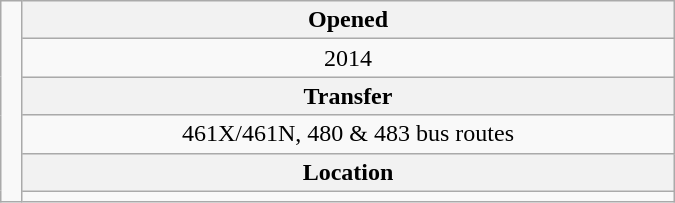<table class=wikitable style="text-align: center; width: 450px; float:right">
<tr>
<td rowspan='6'></td>
<th>Opened</th>
</tr>
<tr>
<td>2014</td>
</tr>
<tr>
<th>Transfer</th>
</tr>
<tr>
<td>461X/461N, 480 & 483 bus routes</td>
</tr>
<tr>
<th>Location</th>
</tr>
<tr>
<td></td>
</tr>
</table>
